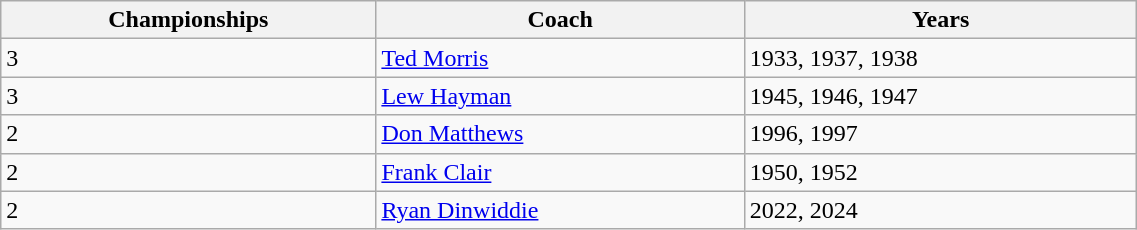<table class="wikitable" style="width:60%; text-align:centre; border-collapse:collapse;">
<tr>
<th>Championships</th>
<th>Coach</th>
<th>Years</th>
</tr>
<tr>
<td>3</td>
<td><a href='#'>Ted Morris</a></td>
<td>1933, 1937, 1938</td>
</tr>
<tr>
<td>3</td>
<td><a href='#'>Lew Hayman</a></td>
<td>1945, 1946, 1947</td>
</tr>
<tr>
<td>2</td>
<td><a href='#'>Don Matthews</a></td>
<td>1996, 1997</td>
</tr>
<tr>
<td>2</td>
<td><a href='#'>Frank Clair</a></td>
<td>1950, 1952</td>
</tr>
<tr>
<td>2</td>
<td><a href='#'>Ryan Dinwiddie</a></td>
<td>2022, 2024</td>
</tr>
</table>
